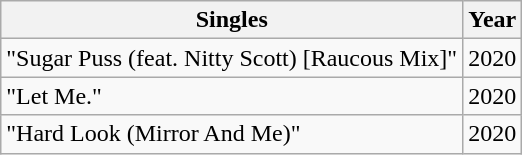<table class="wikitable">
<tr>
<th>Singles</th>
<th>Year</th>
</tr>
<tr>
<td>"Sugar Puss (feat. Nitty Scott) [Raucous Mix]"</td>
<td>2020</td>
</tr>
<tr>
<td>"Let Me."</td>
<td>2020</td>
</tr>
<tr>
<td>"Hard Look (Mirror And Me)"</td>
<td>2020</td>
</tr>
</table>
